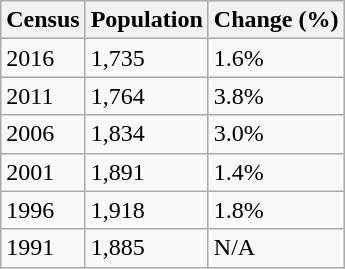<table class="wikitable">
<tr>
<th>Census</th>
<th>Population</th>
<th>Change (%)</th>
</tr>
<tr>
<td>2016</td>
<td>1,735</td>
<td>1.6%</td>
</tr>
<tr>
<td>2011</td>
<td>1,764</td>
<td>3.8%</td>
</tr>
<tr>
<td>2006</td>
<td>1,834</td>
<td>3.0%</td>
</tr>
<tr>
<td>2001</td>
<td>1,891</td>
<td>1.4%</td>
</tr>
<tr>
<td>1996</td>
<td>1,918</td>
<td>1.8%</td>
</tr>
<tr>
<td>1991</td>
<td>1,885</td>
<td>N/A</td>
</tr>
</table>
